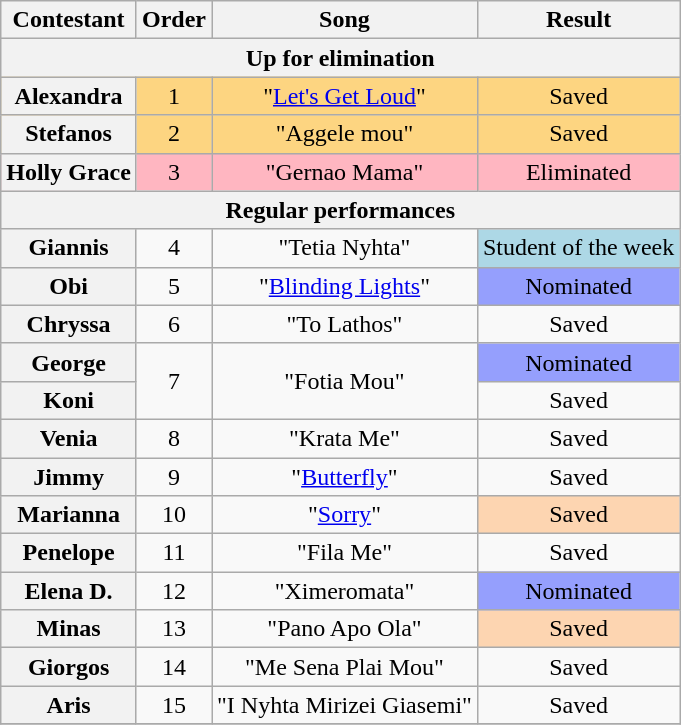<table class="wikitable sortable plainrowheaders" style="text-align:center;">
<tr>
<th scope="col">Contestant</th>
<th scope="col">Order</th>
<th scope="col">Song</th>
<th scope="col">Result</th>
</tr>
<tr>
<th colspan="4">Up for elimination</th>
</tr>
<tr style="background:#fdd581">
<th scope="row">Alexandra</th>
<td>1</td>
<td>"<a href='#'>Let's Get Loud</a>"</td>
<td>Saved</td>
</tr>
<tr style="background:#fdd581">
<th scope="row">Stefanos</th>
<td>2</td>
<td>"Aggele mou"</td>
<td>Saved</td>
</tr>
<tr style="background:lightpink">
<th scope="row">Holly Grace</th>
<td>3</td>
<td>"Gernao Mama"</td>
<td>Eliminated</td>
</tr>
<tr>
<th colspan="4">Regular performances</th>
</tr>
<tr>
<th scope="row">Giannis</th>
<td>4</td>
<td>"Tetia Nyhta"</td>
<td style="background-color: lightblue;">Student of the week</td>
</tr>
<tr>
<th scope="row">Obi</th>
<td>5</td>
<td>"<a href='#'>Blinding Lights</a>"</td>
<td style="background:#959ffd">Nominated</td>
</tr>
<tr>
<th scope="row">Chryssa</th>
<td>6</td>
<td>"To Lathos"</td>
<td>Saved</td>
</tr>
<tr>
<th scope="row">George</th>
<td rowspan="2">7</td>
<td rowspan="2">"Fotia Mou"</td>
<td style="background:#959ffd">Nominated</td>
</tr>
<tr>
<th scope="row">Koni</th>
<td>Saved</td>
</tr>
<tr>
<th scope="row">Venia</th>
<td>8</td>
<td>"Krata Me"</td>
<td>Saved</td>
</tr>
<tr>
<th scope="row">Jimmy</th>
<td>9</td>
<td>"<a href='#'>Butterfly</a>"</td>
<td>Saved</td>
</tr>
<tr>
<th scope="row">Marianna</th>
<td>10</td>
<td>"<a href='#'>Sorry</a>"</td>
<td style="background:#fdd5b1">Saved</td>
</tr>
<tr>
<th scope="row">Penelope</th>
<td>11</td>
<td>"Fila Me"</td>
<td>Saved</td>
</tr>
<tr>
<th scope="row">Elena D.</th>
<td>12</td>
<td>"Ximeromata"</td>
<td style="background:#959ffd">Nominated</td>
</tr>
<tr>
<th scope="row">Minas</th>
<td>13</td>
<td>"Pano Apo Ola"</td>
<td style="background:#fdd5b1">Saved</td>
</tr>
<tr>
<th scope="row">Giorgos</th>
<td>14</td>
<td>"Me Sena Plai Mou"</td>
<td>Saved</td>
</tr>
<tr>
<th scope="row">Aris</th>
<td>15</td>
<td>"I Nyhta Mirizei Giasemi"</td>
<td>Saved</td>
</tr>
<tr>
</tr>
</table>
